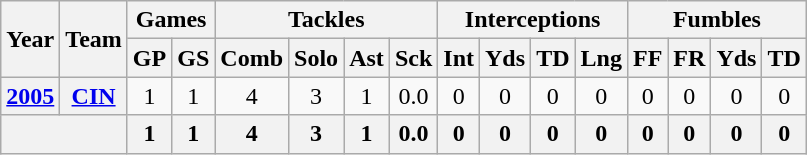<table class="wikitable" style="text-align:center">
<tr>
<th rowspan="2">Year</th>
<th rowspan="2">Team</th>
<th colspan="2">Games</th>
<th colspan="4">Tackles</th>
<th colspan="4">Interceptions</th>
<th colspan="4">Fumbles</th>
</tr>
<tr>
<th>GP</th>
<th>GS</th>
<th>Comb</th>
<th>Solo</th>
<th>Ast</th>
<th>Sck</th>
<th>Int</th>
<th>Yds</th>
<th>TD</th>
<th>Lng</th>
<th>FF</th>
<th>FR</th>
<th>Yds</th>
<th>TD</th>
</tr>
<tr>
<th><a href='#'>2005</a></th>
<th><a href='#'>CIN</a></th>
<td>1</td>
<td>1</td>
<td>4</td>
<td>3</td>
<td>1</td>
<td>0.0</td>
<td>0</td>
<td>0</td>
<td>0</td>
<td>0</td>
<td>0</td>
<td>0</td>
<td>0</td>
<td>0</td>
</tr>
<tr>
<th colspan="2"></th>
<th>1</th>
<th>1</th>
<th>4</th>
<th>3</th>
<th>1</th>
<th>0.0</th>
<th>0</th>
<th>0</th>
<th>0</th>
<th>0</th>
<th>0</th>
<th>0</th>
<th>0</th>
<th>0</th>
</tr>
</table>
